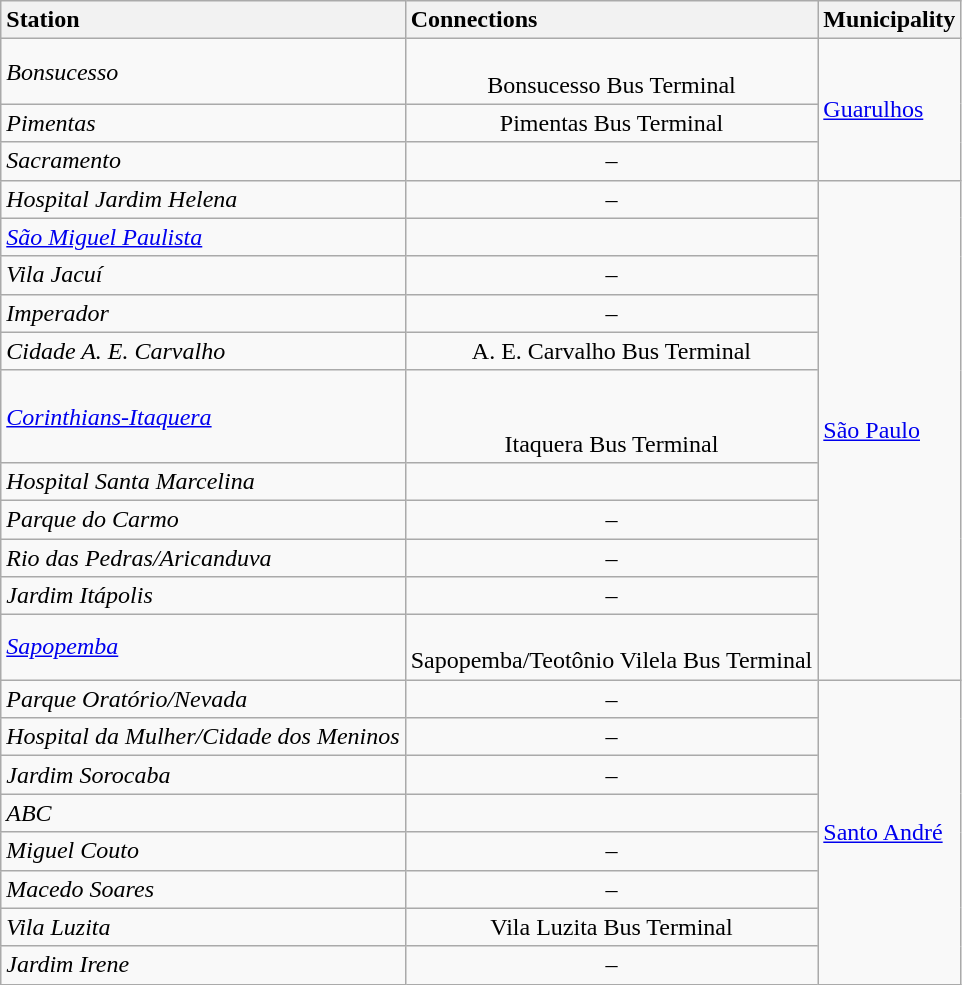<table class="wikitable">
<tr>
<th style="text-align:left;">Station</th>
<th style="text-align:left;">Connections</th>
<th style="text-align:left;">Municipality</th>
</tr>
<tr>
<td style="text-align:left;"><em>Bonsucesso</em></td>
<td style="text-align:center;"> <br> Bonsucesso Bus Terminal <em></em></td>
<td rowspan="3"><a href='#'>Guarulhos</a></td>
</tr>
<tr>
<td style="text-align:left;"><em>Pimentas</em></td>
<td style="text-align:center;"> Pimentas Bus Terminal</td>
</tr>
<tr>
<td style="text-align:left;"><em>Sacramento</em></td>
<td style="text-align:center;">–</td>
</tr>
<tr>
<td style="text-align:left;"><em>Hospital Jardim Helena</em></td>
<td style="text-align:center;">–</td>
<td rowspan="11"><a href='#'>São Paulo</a></td>
</tr>
<tr>
<td style="text-align:left;"><em><a href='#'>São Miguel Paulista</a></em></td>
<td style="text-align:center;"> </td>
</tr>
<tr>
<td style="text-align:left;"><em>Vila Jacuí</em></td>
<td style="text-align:center;">–</td>
</tr>
<tr>
<td style="text-align:left;"><em>Imperador</em></td>
<td style="text-align:center;">–</td>
</tr>
<tr>
<td style="text-align:left;"><em>Cidade A. E. Carvalho</em></td>
<td style="text-align:center;"> A. E. Carvalho Bus Terminal</td>
</tr>
<tr>
<td style="text-align:left;"><em><a href='#'>Corinthians-Itaquera</a></em></td>
<td style="text-align:center;"> <br> <br>  Itaquera Bus Terminal</td>
</tr>
<tr>
<td style="text-align:left;"><em>Hospital Santa Marcelina</em></td>
<td style="text-align:center;"> </td>
</tr>
<tr>
<td style="text-align:left;"><em>Parque do Carmo</em></td>
<td style="text-align:center;">–</td>
</tr>
<tr>
<td style="text-align:left;"><em>Rio das Pedras/Aricanduva</em></td>
<td style="text-align:center;">–</td>
</tr>
<tr>
<td style="text-align:left;"><em>Jardim Itápolis</em></td>
<td style="text-align:center;">–</td>
</tr>
<tr>
<td style="text-align:left;"><em><a href='#'>Sapopemba</a></em></td>
<td style="text-align:center;"> <br> Sapopemba/Teotônio Vilela Bus Terminal</td>
</tr>
<tr>
<td style="text-align:left;"><em>Parque Oratório/Nevada</em></td>
<td style="text-align:center;">–</td>
<td rowspan="8"><a href='#'>Santo André</a></td>
</tr>
<tr>
<td style="text-align:left;"><em>Hospital da Mulher/Cidade dos Meninos</em></td>
<td style="text-align:center;">–</td>
</tr>
<tr>
<td style="text-align:left;"><em>Jardim Sorocaba</em></td>
<td style="text-align:center;">–</td>
</tr>
<tr>
<td style="text-align:left;"><em>ABC</em></td>
<td style="text-align:center;"> </td>
</tr>
<tr>
<td style="text-align:left;"><em>Miguel Couto</em></td>
<td style="text-align:center;">–</td>
</tr>
<tr>
<td style="text-align:left;"><em>Macedo Soares</em></td>
<td style="text-align:center;">–</td>
</tr>
<tr>
<td style="text-align:left;"><em>Vila Luzita</em></td>
<td style="text-align:center;"> Vila Luzita Bus Terminal</td>
</tr>
<tr>
<td style="text-align:left;"><em>Jardim Irene</em></td>
<td style="text-align:center;">–</td>
</tr>
</table>
